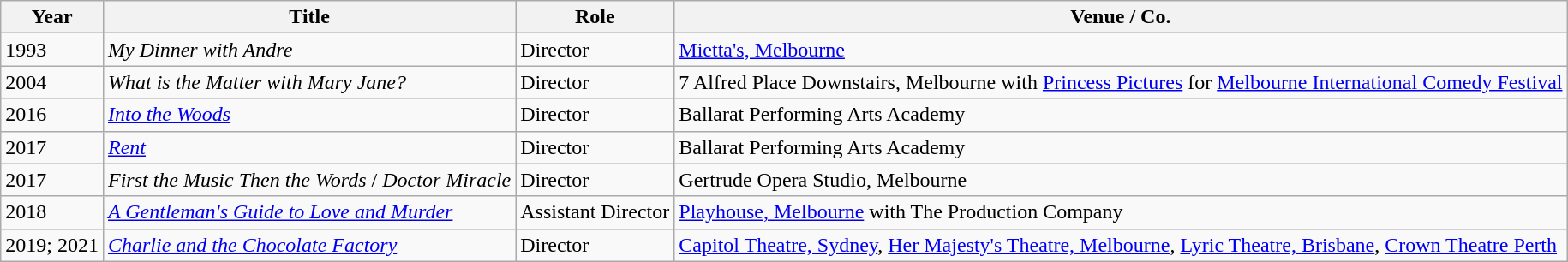<table class=wikitable>
<tr>
<th>Year</th>
<th>Title</th>
<th>Role</th>
<th>Venue / Co.</th>
</tr>
<tr>
<td>1993</td>
<td><em>My Dinner with Andre</em></td>
<td>Director</td>
<td><a href='#'>Mietta's, Melbourne</a></td>
</tr>
<tr>
<td>2004</td>
<td><em>What is the Matter with Mary Jane?</em></td>
<td>Director</td>
<td>7 Alfred Place Downstairs, Melbourne with <a href='#'>Princess Pictures</a> for <a href='#'>Melbourne International Comedy Festival</a></td>
</tr>
<tr>
<td>2016</td>
<td><em><a href='#'>Into the Woods</a></em></td>
<td>Director</td>
<td>Ballarat Performing Arts Academy</td>
</tr>
<tr>
<td>2017</td>
<td><em><a href='#'>Rent</a></em></td>
<td>Director</td>
<td>Ballarat Performing Arts Academy</td>
</tr>
<tr>
<td>2017</td>
<td><em>First the Music Then the Words</em> / <em>Doctor Miracle</em></td>
<td>Director</td>
<td>Gertrude Opera Studio, Melbourne</td>
</tr>
<tr>
<td>2018</td>
<td><em><a href='#'>A Gentleman's Guide to Love and Murder</a></em></td>
<td>Assistant Director</td>
<td><a href='#'>Playhouse, Melbourne</a> with The Production Company</td>
</tr>
<tr>
<td>2019; 2021</td>
<td><em><a href='#'>Charlie and the Chocolate Factory</a></em></td>
<td>Director</td>
<td><a href='#'>Capitol Theatre, Sydney</a>, <a href='#'>Her Majesty's Theatre, Melbourne</a>, <a href='#'>Lyric Theatre, Brisbane</a>, <a href='#'>Crown Theatre Perth</a></td>
</tr>
</table>
